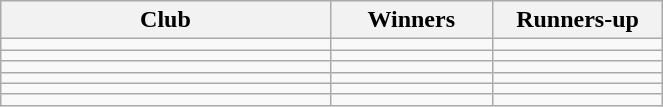<table class="wikitable sortable" style="width:35%;">
<tr>
<th style="width:21%;">Club</th>
<th style="width:7%;">Winners</th>
<th style="width:7%;">Runners-up</th>
</tr>
<tr>
<td></td>
<td></td>
<td></td>
</tr>
<tr>
<td></td>
<td></td>
<td></td>
</tr>
<tr>
<td></td>
<td></td>
<td></td>
</tr>
<tr>
<td></td>
<td></td>
<td></td>
</tr>
<tr>
<td></td>
<td></td>
<td></td>
</tr>
<tr>
<td></td>
<td></td>
<td></td>
</tr>
</table>
